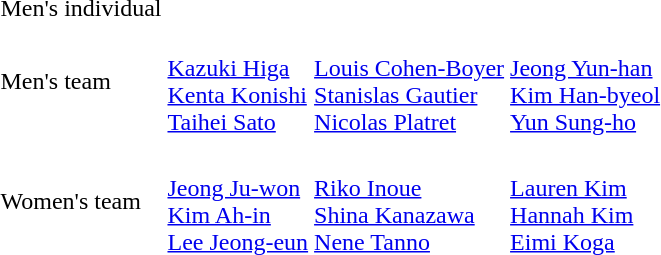<table>
<tr>
<td>Men's individual</td>
<td></td>
<td></td>
<td></td>
</tr>
<tr>
<td>Men's team</td>
<td><br><a href='#'>Kazuki Higa</a><br><a href='#'>Kenta Konishi</a><br><a href='#'>Taihei Sato</a></td>
<td><br><a href='#'>Louis Cohen-Boyer</a><br><a href='#'>Stanislas Gautier</a><br><a href='#'>Nicolas Platret</a></td>
<td><br><a href='#'>Jeong Yun-han</a><br><a href='#'>Kim Han-byeol</a><br><a href='#'>Yun Sung-ho</a></td>
</tr>
<tr>
<td></td>
<td></td>
<td></td>
<td></td>
</tr>
<tr>
<td>Women's team</td>
<td><br><a href='#'>Jeong Ju-won</a><br><a href='#'>Kim Ah-in</a><br><a href='#'>Lee Jeong-eun</a></td>
<td><br><a href='#'>Riko Inoue</a><br><a href='#'>Shina Kanazawa</a><br><a href='#'>Nene Tanno</a></td>
<td><br><a href='#'>Lauren Kim</a><br><a href='#'>Hannah Kim</a><br><a href='#'>Eimi Koga</a></td>
</tr>
</table>
